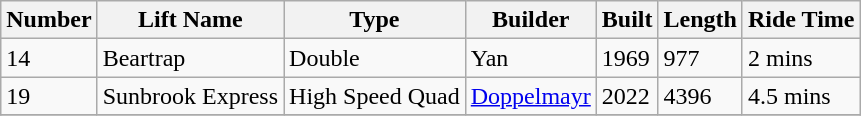<table class="wikitable">
<tr>
<th>Number</th>
<th>Lift Name</th>
<th>Type</th>
<th>Builder</th>
<th>Built</th>
<th>Length<br></th>
<th>Ride Time</th>
</tr>
<tr>
<td>14</td>
<td>Beartrap</td>
<td>Double</td>
<td>Yan</td>
<td>1969</td>
<td>977</td>
<td>2 mins</td>
</tr>
<tr>
<td>19</td>
<td>Sunbrook Express</td>
<td>High Speed Quad</td>
<td><a href='#'>Doppelmayr</a></td>
<td>2022</td>
<td>4396</td>
<td>4.5 mins</td>
</tr>
<tr>
</tr>
</table>
